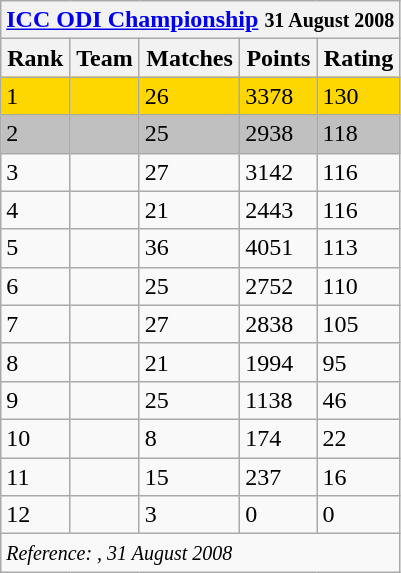<table class="wikitable">
<tr>
<th colspan="5"><a href='#'>ICC ODI Championship</a> <small>31 August 2008</small></th>
</tr>
<tr>
<th>Rank</th>
<th>Team</th>
<th>Matches</th>
<th>Points</th>
<th>Rating</th>
</tr>
<tr style="background:gold;">
<td>1</td>
<td style="text-align:left;"></td>
<td>26</td>
<td>3378</td>
<td>130</td>
</tr>
<tr style="background:silver;">
<td>2</td>
<td style="text-align:left;"></td>
<td>25</td>
<td>2938</td>
<td>118</td>
</tr>
<tr>
<td>3</td>
<td style="text-align:left;"></td>
<td>27</td>
<td>3142</td>
<td>116</td>
</tr>
<tr>
<td>4</td>
<td style="text-align:left;"></td>
<td>21</td>
<td>2443</td>
<td>116</td>
</tr>
<tr>
<td>5</td>
<td style="text-align:left;"></td>
<td>36</td>
<td>4051</td>
<td>113</td>
</tr>
<tr>
<td>6</td>
<td style="text-align:left;"></td>
<td>25</td>
<td>2752</td>
<td>110</td>
</tr>
<tr>
<td>7</td>
<td style="text-align:left;"></td>
<td>27</td>
<td>2838</td>
<td>105</td>
</tr>
<tr>
<td>8</td>
<td style="text-align:left;"></td>
<td>21</td>
<td>1994</td>
<td>95</td>
</tr>
<tr>
<td>9</td>
<td style="text-align:left;"></td>
<td>25</td>
<td>1138</td>
<td>46</td>
</tr>
<tr>
<td>10</td>
<td style="text-align:left;"></td>
<td>8</td>
<td>174</td>
<td>22</td>
</tr>
<tr>
<td>11</td>
<td style="text-align:left;"></td>
<td>15</td>
<td>237</td>
<td>16</td>
</tr>
<tr>
<td>12</td>
<td style="text-align:left;"></td>
<td>3</td>
<td>0</td>
<td>0</td>
</tr>
<tr>
<td colspan=5><small><em>Reference: , 31 August 2008</em></small></td>
</tr>
</table>
